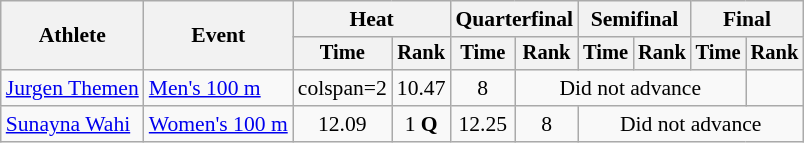<table class=wikitable style="font-size:90%">
<tr>
<th rowspan="2">Athlete</th>
<th rowspan="2">Event</th>
<th colspan="2">Heat</th>
<th colspan="2">Quarterfinal</th>
<th colspan="2">Semifinal</th>
<th colspan="2">Final</th>
</tr>
<tr style="font-size:95%">
<th>Time</th>
<th>Rank</th>
<th>Time</th>
<th>Rank</th>
<th>Time</th>
<th>Rank</th>
<th>Time</th>
<th>Rank</th>
</tr>
<tr align=center>
<td align=left><a href='#'>Jurgen Themen</a></td>
<td align=left><a href='#'>Men's 100 m</a></td>
<td>colspan=2 </td>
<td>10.47</td>
<td>8</td>
<td colspan=4>Did not advance</td>
</tr>
<tr align=center>
<td align=left><a href='#'>Sunayna Wahi</a></td>
<td align=left><a href='#'>Women's 100 m</a></td>
<td>12.09</td>
<td>1 <strong>Q</strong></td>
<td>12.25</td>
<td>8</td>
<td colspan=4>Did not advance</td>
</tr>
</table>
